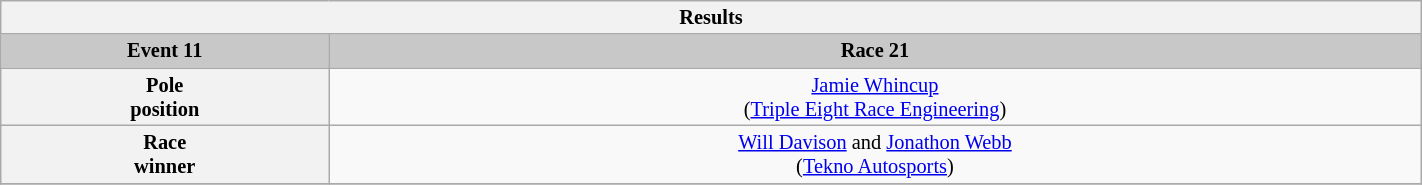<table class="wikitable collapsible collapsed" align="center" width="75%" style="font-size: 85%; max-width: 950px">
<tr>
<th colspan="2">Results</th>
</tr>
<tr style="font-weight: bold; text-align:center; background:#c8c8c8">
<td>Event 11</td>
<td>Race 21</td>
</tr>
<tr>
<th>Pole<br>position</th>
<td align="center"> <a href='#'>Jamie Whincup</a><br>(<a href='#'>Triple Eight Race Engineering</a>)</td>
</tr>
<tr>
<th>Race<br>winner</th>
<td align="center"> <a href='#'>Will Davison</a> and  <a href='#'>Jonathon Webb</a><br>(<a href='#'>Tekno Autosports</a>)</td>
</tr>
<tr>
</tr>
</table>
